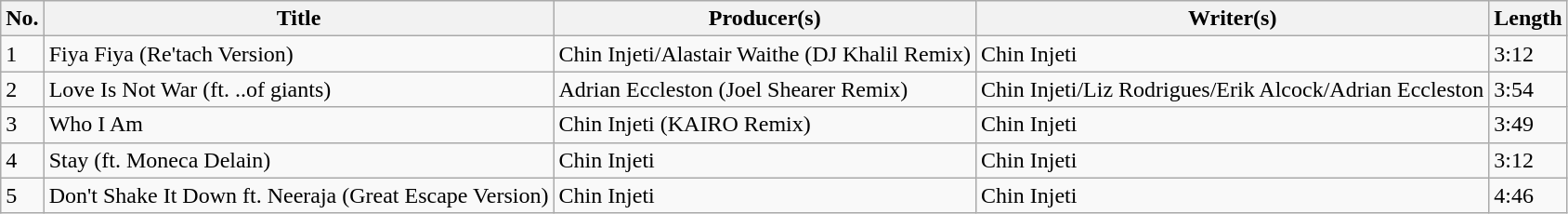<table class="wikitable">
<tr>
<th>No.</th>
<th>Title</th>
<th>Producer(s)</th>
<th>Writer(s)</th>
<th>Length</th>
</tr>
<tr>
<td>1</td>
<td>Fiya Fiya (Re'tach Version)</td>
<td>Chin Injeti/Alastair Waithe (DJ Khalil Remix)</td>
<td>Chin Injeti</td>
<td>3:12</td>
</tr>
<tr>
<td>2</td>
<td>Love Is Not War (ft. ..of giants)</td>
<td>Adrian Eccleston (Joel Shearer Remix)</td>
<td>Chin Injeti/Liz Rodrigues/Erik Alcock/Adrian Eccleston</td>
<td>3:54</td>
</tr>
<tr>
<td>3</td>
<td>Who I Am</td>
<td>Chin Injeti (KAIRO Remix)</td>
<td>Chin Injeti</td>
<td>3:49</td>
</tr>
<tr>
<td>4</td>
<td>Stay (ft. Moneca Delain)</td>
<td>Chin Injeti</td>
<td>Chin Injeti</td>
<td>3:12</td>
</tr>
<tr>
<td>5</td>
<td>Don't Shake It Down ft. Neeraja (Great Escape Version)</td>
<td>Chin Injeti</td>
<td>Chin Injeti</td>
<td>4:46</td>
</tr>
</table>
